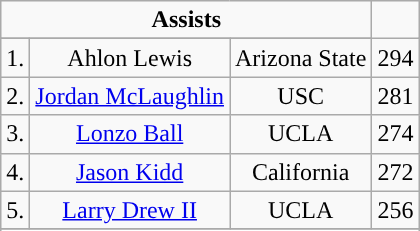<table class="wikitable" style="display: inline-table;">
<tr>
<td align="center" Colspan="3"><strong>Assists</strong></td>
</tr>
<tr align="center">
</tr>
<tr align="center">
<td>1.</td>
<td>Ahlon Lewis</td>
<td>Arizona State</td>
<td>294</td>
</tr>
<tr align="center">
<td>2.</td>
<td><a href='#'>Jordan McLaughlin</a></td>
<td>USC</td>
<td>281</td>
</tr>
<tr align="center">
<td>3.</td>
<td><a href='#'>Lonzo Ball</a></td>
<td>UCLA</td>
<td>274</td>
</tr>
<tr align="center">
<td>4.</td>
<td><a href='#'>Jason Kidd</a></td>
<td>California</td>
<td>272</td>
</tr>
<tr align="center">
<td>5.</td>
<td><a href='#'>Larry Drew II</a></td>
<td>UCLA</td>
<td>256</td>
</tr>
<tr align="center">
</tr>
<tr>
</tr>
</table>
